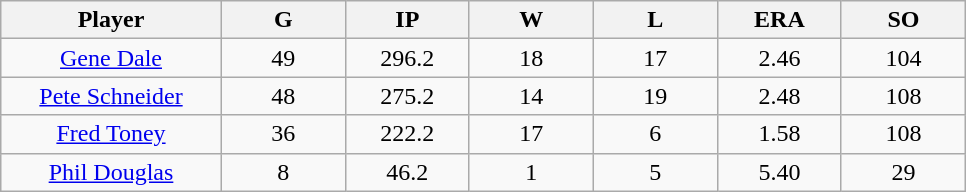<table class="wikitable sortable">
<tr>
<th bgcolor="#DDDDFF" width="16%">Player</th>
<th bgcolor="#DDDDFF" width="9%">G</th>
<th bgcolor="#DDDDFF" width="9%">IP</th>
<th bgcolor="#DDDDFF" width="9%">W</th>
<th bgcolor="#DDDDFF" width="9%">L</th>
<th bgcolor="#DDDDFF" width="9%">ERA</th>
<th bgcolor="#DDDDFF" width="9%">SO</th>
</tr>
<tr align="center">
<td><a href='#'>Gene Dale</a></td>
<td>49</td>
<td>296.2</td>
<td>18</td>
<td>17</td>
<td>2.46</td>
<td>104</td>
</tr>
<tr align=center>
<td><a href='#'>Pete Schneider</a></td>
<td>48</td>
<td>275.2</td>
<td>14</td>
<td>19</td>
<td>2.48</td>
<td>108</td>
</tr>
<tr align=center>
<td><a href='#'>Fred Toney</a></td>
<td>36</td>
<td>222.2</td>
<td>17</td>
<td>6</td>
<td>1.58</td>
<td>108</td>
</tr>
<tr align=center>
<td><a href='#'>Phil Douglas</a></td>
<td>8</td>
<td>46.2</td>
<td>1</td>
<td>5</td>
<td>5.40</td>
<td>29</td>
</tr>
</table>
